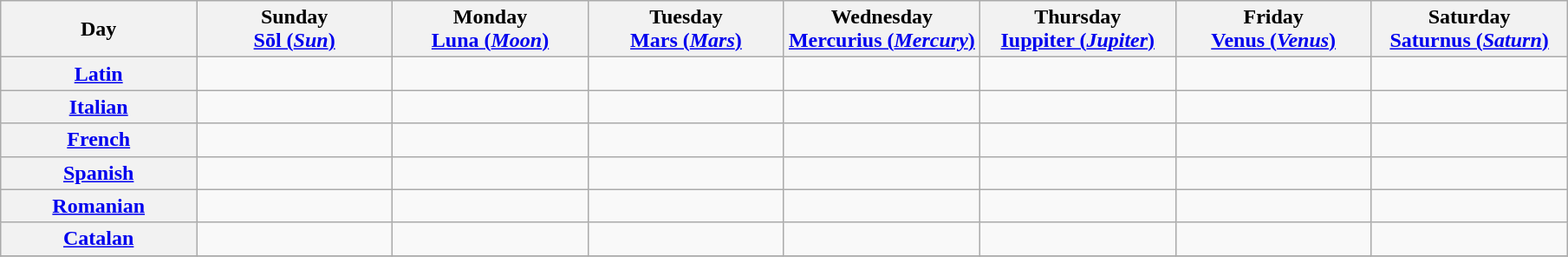<table class="wikitable">
<tr>
<th width="12.5%">Day</th>
<th width="12.5%">Sunday<br><a href='#'>Sōl (<em>Sun</em>)</a></th>
<th width="12.5%">Monday<br><a href='#'>Luna (<em>Moon</em>)</a></th>
<th width="12.5%">Tuesday<br><a href='#'>Mars (<em>Mars</em>)</a></th>
<th width="12.5%">Wednesday<br><a href='#'>Mercurius (<em>Mercury</em>)</a></th>
<th width="12.5%">Thursday<br><a href='#'>Iuppiter (<em>Jupiter</em>)</a></th>
<th width="12.5%">Friday<br><a href='#'>Venus (<em>Venus</em>)</a></th>
<th width="12.5%">Saturday<br><a href='#'>Saturnus (<em>Saturn</em>)</a></th>
</tr>
<tr>
<th><a href='#'>Latin</a></th>
<td></td>
<td></td>
<td></td>
<td></td>
<td></td>
<td></td>
<td></td>
</tr>
<tr>
<th><a href='#'>Italian</a></th>
<td></td>
<td></td>
<td></td>
<td></td>
<td></td>
<td></td>
<td></td>
</tr>
<tr>
<th><a href='#'>French</a></th>
<td></td>
<td></td>
<td></td>
<td></td>
<td></td>
<td></td>
<td></td>
</tr>
<tr>
<th><a href='#'>Spanish</a></th>
<td></td>
<td></td>
<td></td>
<td></td>
<td></td>
<td></td>
<td></td>
</tr>
<tr>
<th><a href='#'>Romanian</a></th>
<td></td>
<td></td>
<td></td>
<td></td>
<td></td>
<td></td>
<td></td>
</tr>
<tr>
<th><a href='#'>Catalan</a></th>
<td></td>
<td></td>
<td></td>
<td></td>
<td></td>
<td></td>
<td></td>
</tr>
<tr>
</tr>
</table>
